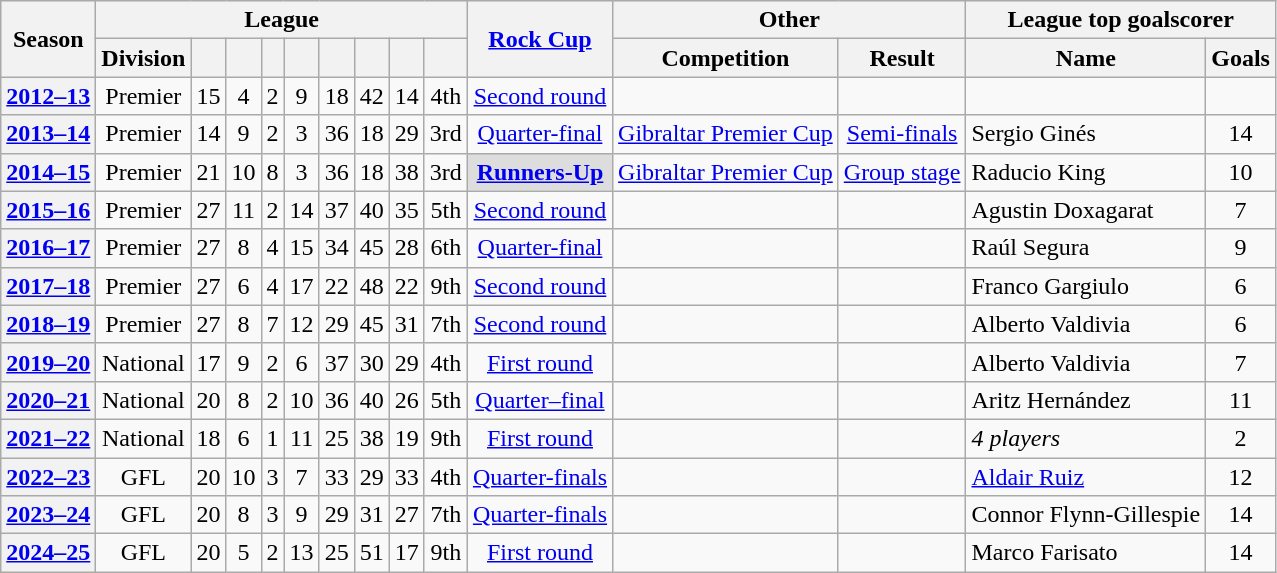<table class="wikitable plainrowheaders sortable" style="text-align:center">
<tr style="background:#efefef;">
<th scope=col rowspan=2>Season</th>
<th scope=col colspan=9>League</th>
<th scope=col rowspan=2><a href='#'>Rock Cup</a></th>
<th scope=col colspan=2>Other</th>
<th scope=col colspan=2>League top goalscorer</th>
</tr>
<tr>
<th scope=col>Division</th>
<th scope=col></th>
<th scope=col></th>
<th scope=col></th>
<th scope=col></th>
<th scope=col></th>
<th scope=col></th>
<th scope=col></th>
<th scope=col data-sort-type=number></th>
<th scope=col>Competition</th>
<th scope=col>Result</th>
<th scope=col>Name</th>
<th scope=col>Goals</th>
</tr>
<tr>
<th scope=row><a href='#'>2012–13</a></th>
<td>Premier</td>
<td>15</td>
<td>4</td>
<td>2</td>
<td>9</td>
<td>18</td>
<td>42</td>
<td>14</td>
<td>4th</td>
<td data-sort-value=2><a href='#'>Second round</a></td>
<td></td>
<td></td>
<td></td>
<td></td>
</tr>
<tr>
<th scope=row><a href='#'>2013–14</a></th>
<td>Premier</td>
<td>14</td>
<td>9</td>
<td>2</td>
<td>3</td>
<td>36</td>
<td>18</td>
<td>29</td>
<td>3rd</td>
<td data-sort-value=5><a href='#'>Quarter-final</a></td>
<td><a href='#'>Gibraltar Premier Cup</a></td>
<td><a href='#'>Semi-finals</a></td>
<td data-sort-value="Ginés, Sergio" align=left>Sergio Ginés</td>
<td>14</td>
</tr>
<tr>
<th scope=row><a href='#'>2014–15</a></th>
<td>Premier</td>
<td>21</td>
<td>10</td>
<td>8</td>
<td>3</td>
<td>36</td>
<td>18</td>
<td>38</td>
<td>3rd</td>
<td data-sort-value=6 style="background-color:#ddd;"><strong><a href='#'>Runners-Up</a></strong></td>
<td><a href='#'>Gibraltar Premier Cup</a></td>
<td><a href='#'>Group stage</a></td>
<td data-sort-value="King, Raducio" align=left>Raducio King</td>
<td>10</td>
</tr>
<tr>
<th scope=row><a href='#'>2015–16</a></th>
<td>Premier</td>
<td>27</td>
<td>11</td>
<td>2</td>
<td>14</td>
<td>37</td>
<td>40</td>
<td>35</td>
<td>5th</td>
<td data-sort-value=2><a href='#'>Second round</a></td>
<td></td>
<td></td>
<td data-sort-value="Doxagarat, Agustin" align=left>Agustin Doxagarat</td>
<td>7</td>
</tr>
<tr>
<th scope=row><a href='#'>2016–17</a></th>
<td>Premier</td>
<td>27</td>
<td>8</td>
<td>4</td>
<td>15</td>
<td>34</td>
<td>45</td>
<td>28</td>
<td>6th</td>
<td data-sort-value=5><a href='#'>Quarter-final</a></td>
<td></td>
<td></td>
<td data-sort-value="Segura, Raúl" align=left>Raúl Segura</td>
<td>9</td>
</tr>
<tr>
<th scope=row><a href='#'>2017–18</a></th>
<td>Premier</td>
<td>27</td>
<td>6</td>
<td>4</td>
<td>17</td>
<td>22</td>
<td>48</td>
<td>22</td>
<td>9th</td>
<td data-sort-value=2><a href='#'>Second round</a></td>
<td></td>
<td></td>
<td data-sort-value="Gargiulo, Franco" align=left>Franco Gargiulo</td>
<td>6</td>
</tr>
<tr>
<th scope=row><a href='#'>2018–19</a></th>
<td>Premier</td>
<td>27</td>
<td>8</td>
<td>7</td>
<td>12</td>
<td>29</td>
<td>45</td>
<td>31</td>
<td>7th</td>
<td data-sort-value=2><a href='#'>Second round</a></td>
<td></td>
<td></td>
<td data-sort-value="Valdivia, Alberto" align=left>Alberto Valdivia</td>
<td>6</td>
</tr>
<tr>
<th scope=row><a href='#'>2019–20</a></th>
<td>National</td>
<td>17</td>
<td>9</td>
<td>2</td>
<td>6</td>
<td>37</td>
<td>30</td>
<td>29</td>
<td>4th</td>
<td data-sort-value=1><a href='#'>First round</a></td>
<td></td>
<td></td>
<td data-sort-value="Valdivia, Alberto" align=left>Alberto Valdivia</td>
<td>7</td>
</tr>
<tr>
<th scope=row><a href='#'>2020–21</a></th>
<td>National</td>
<td>20</td>
<td>8</td>
<td>2</td>
<td>10</td>
<td>36</td>
<td>40</td>
<td>26</td>
<td>5th</td>
<td data-sort-value=4><a href='#'>Quarter–final</a></td>
<td></td>
<td></td>
<td data-sort-value="Hernández, Aritz" align=left>Aritz Hernández</td>
<td>11</td>
</tr>
<tr>
<th scope=row><a href='#'>2021–22</a></th>
<td>National</td>
<td>18</td>
<td>6</td>
<td>1</td>
<td>11</td>
<td>25</td>
<td>38</td>
<td>19</td>
<td>9th</td>
<td data-sort-value=1><a href='#'>First round</a></td>
<td></td>
<td></td>
<td align=left><em>4 players</em></td>
<td>2</td>
</tr>
<tr>
<th scope=row><a href='#'>2022–23</a></th>
<td>GFL</td>
<td>20</td>
<td>10</td>
<td>3</td>
<td>7</td>
<td>33</td>
<td>29</td>
<td>33</td>
<td>4th</td>
<td data-sort-value=5><a href='#'>Quarter-finals</a></td>
<td></td>
<td></td>
<td data-sort-value="Ruiz, Aldair" align=left><a href='#'>Aldair Ruiz</a></td>
<td>12</td>
</tr>
<tr>
<th scope=row><a href='#'>2023–24</a></th>
<td>GFL</td>
<td>20</td>
<td>8</td>
<td>3</td>
<td>9</td>
<td>29</td>
<td>31</td>
<td>27</td>
<td>7th</td>
<td data-sort-value=5><a href='#'>Quarter-finals</a></td>
<td></td>
<td></td>
<td data-sort-value="Flynn-Gillespie, Connor" align=left>Connor Flynn-Gillespie</td>
<td>14</td>
</tr>
<tr>
<th scope=row><a href='#'>2024–25</a></th>
<td>GFL</td>
<td>20</td>
<td>5</td>
<td>2</td>
<td>13</td>
<td>25</td>
<td>51</td>
<td>17</td>
<td>9th</td>
<td data-sort-value=5><a href='#'>First round</a></td>
<td></td>
<td></td>
<td data-sort-value="Farisato, Marco" align=left>Marco Farisato</td>
<td>14</td>
</tr>
</table>
